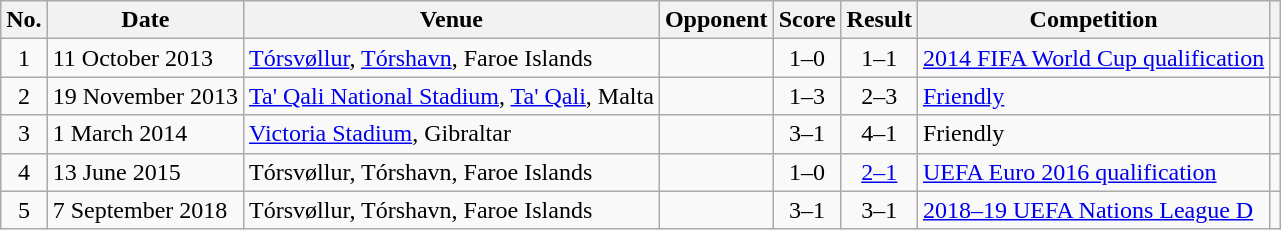<table class="wikitable sortable">
<tr>
<th scope="col">No.</th>
<th scope="col">Date</th>
<th scope="col">Venue</th>
<th scope="col">Opponent</th>
<th scope="col">Score</th>
<th scope="col">Result</th>
<th scope="col">Competition</th>
<th scope="col" class="unsortable"></th>
</tr>
<tr>
<td align="center">1</td>
<td>11 October 2013</td>
<td><a href='#'>Tórsvøllur</a>, <a href='#'>Tórshavn</a>, Faroe Islands</td>
<td></td>
<td align="center">1–0</td>
<td align="center">1–1</td>
<td><a href='#'>2014 FIFA World Cup qualification</a></td>
<td align="center"></td>
</tr>
<tr>
<td align="center">2</td>
<td>19 November 2013</td>
<td><a href='#'>Ta' Qali National Stadium</a>, <a href='#'>Ta' Qali</a>, Malta</td>
<td></td>
<td align="center">1–3</td>
<td align="center">2–3</td>
<td><a href='#'>Friendly</a></td>
<td align="center"></td>
</tr>
<tr>
<td align="center">3</td>
<td>1 March 2014</td>
<td><a href='#'>Victoria Stadium</a>, Gibraltar</td>
<td></td>
<td align="center">3–1</td>
<td align="center">4–1</td>
<td>Friendly</td>
<td align="center"></td>
</tr>
<tr>
<td align="center">4</td>
<td>13 June 2015</td>
<td>Tórsvøllur, Tórshavn, Faroe Islands</td>
<td></td>
<td align="center">1–0</td>
<td align="center"><a href='#'>2–1</a></td>
<td><a href='#'>UEFA Euro 2016 qualification</a></td>
<td align="center"></td>
</tr>
<tr>
<td align="center">5</td>
<td>7 September 2018</td>
<td>Tórsvøllur, Tórshavn, Faroe Islands</td>
<td></td>
<td align="center">3–1</td>
<td align="center">3–1</td>
<td><a href='#'>2018–19 UEFA Nations League D</a></td>
<td></td>
</tr>
</table>
